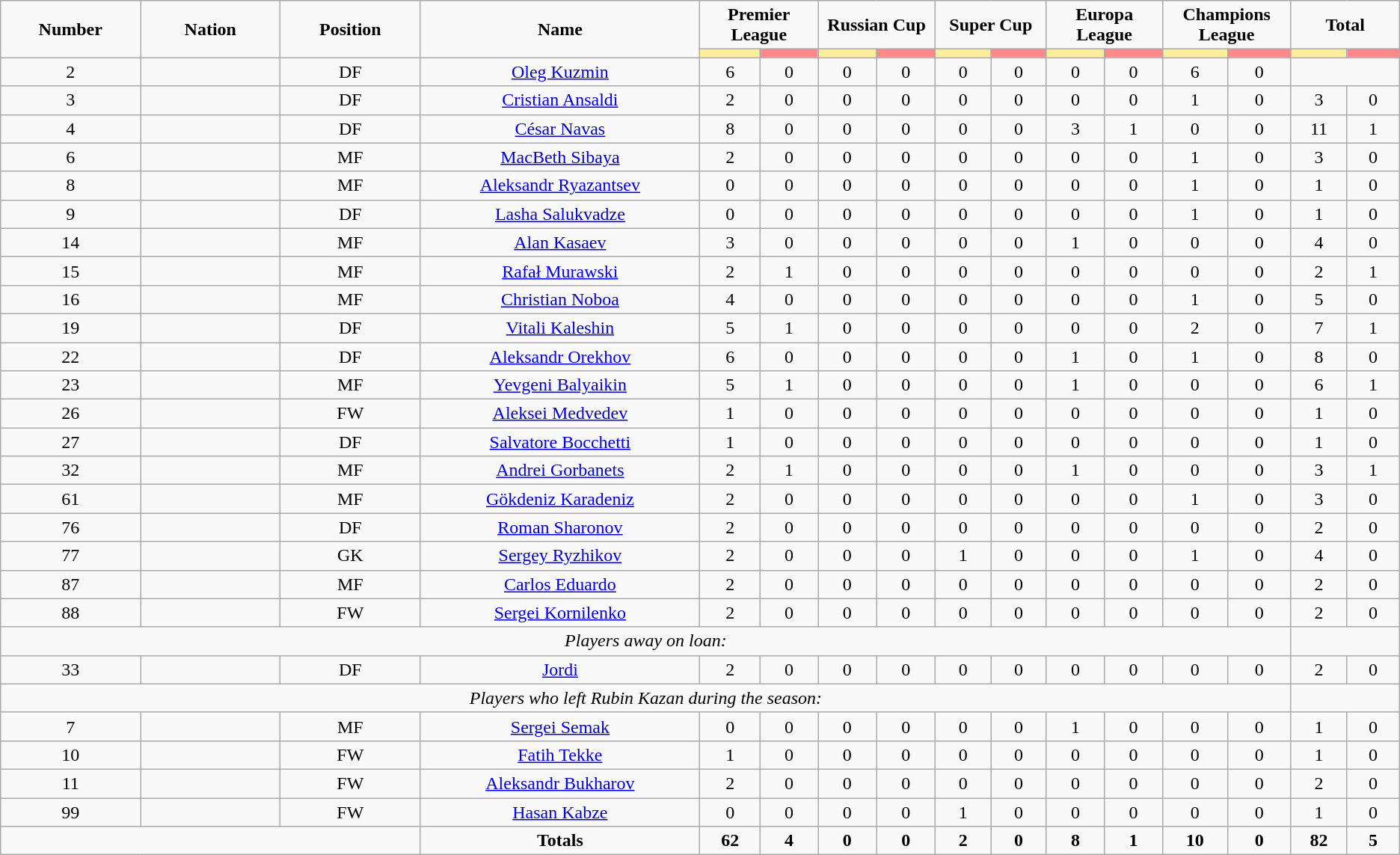<table class="wikitable" style="font-size: 100%; text-align: center;">
<tr>
<td rowspan="2" width="10%" align="center"><strong>Number</strong></td>
<td rowspan="2" width="10%" align="center"><strong>Nation</strong></td>
<td rowspan="2" width="10%" align="center"><strong>Position</strong></td>
<td rowspan="2" width="20%" align="center"><strong>Name</strong></td>
<td colspan="2" align="center"><strong>Premier League</strong></td>
<td colspan="2" align="center"><strong>Russian Cup</strong></td>
<td colspan="2" align="center"><strong>Super Cup</strong></td>
<td colspan="2" align="center"><strong>Europa League</strong></td>
<td colspan="2" align="center"><strong>Champions League</strong></td>
<td colspan="2" align="center"><strong>Total</strong></td>
</tr>
<tr>
<th width=60 style="background: #FFEE99"></th>
<th width=60 style="background: #FF8888"></th>
<th width=60 style="background: #FFEE99"></th>
<th width=60 style="background: #FF8888"></th>
<th width=60 style="background: #FFEE99"></th>
<th width=60 style="background: #FF8888"></th>
<th width=60 style="background: #FFEE99"></th>
<th width=60 style="background: #FF8888"></th>
<th width=60 style="background: #FFEE99"></th>
<th width=60 style="background: #FF8888"></th>
<th width=60 style="background: #FFEE99"></th>
<th width=60 style="background: #FF8888"></th>
</tr>
<tr>
<td>2</td>
<td></td>
<td>DF</td>
<td><a href='#'>Oleg Kuzmin</a></td>
<td>6</td>
<td>0</td>
<td>0</td>
<td>0</td>
<td>0</td>
<td>0</td>
<td>0</td>
<td>0</td>
<td>6</td>
<td>0</td>
</tr>
<tr>
<td>3</td>
<td></td>
<td>DF</td>
<td><a href='#'>Cristian Ansaldi</a></td>
<td>2</td>
<td>0</td>
<td>0</td>
<td>0</td>
<td>0</td>
<td>0</td>
<td>0</td>
<td>0</td>
<td>1</td>
<td>0</td>
<td>3</td>
<td>0</td>
</tr>
<tr>
<td>4</td>
<td></td>
<td>DF</td>
<td><a href='#'>César Navas</a></td>
<td>8</td>
<td>0</td>
<td>0</td>
<td>0</td>
<td>0</td>
<td>0</td>
<td>3</td>
<td>1</td>
<td>0</td>
<td>0</td>
<td>11</td>
<td>1</td>
</tr>
<tr>
<td>6</td>
<td></td>
<td>MF</td>
<td><a href='#'>MacBeth Sibaya</a></td>
<td>2</td>
<td>0</td>
<td>0</td>
<td>0</td>
<td>0</td>
<td>0</td>
<td>0</td>
<td>0</td>
<td>1</td>
<td>0</td>
<td>3</td>
<td>0</td>
</tr>
<tr>
<td>8</td>
<td></td>
<td>MF</td>
<td><a href='#'>Aleksandr Ryazantsev</a></td>
<td>0</td>
<td>0</td>
<td>0</td>
<td>0</td>
<td>0</td>
<td>0</td>
<td>0</td>
<td>0</td>
<td>1</td>
<td>0</td>
<td>1</td>
<td>0</td>
</tr>
<tr>
<td>9</td>
<td></td>
<td>DF</td>
<td><a href='#'>Lasha Salukvadze</a></td>
<td>0</td>
<td>0</td>
<td>0</td>
<td>0</td>
<td>0</td>
<td>0</td>
<td>0</td>
<td>0</td>
<td>1</td>
<td>0</td>
<td>1</td>
<td>0</td>
</tr>
<tr>
<td>14</td>
<td></td>
<td>MF</td>
<td><a href='#'>Alan Kasaev</a></td>
<td>3</td>
<td>0</td>
<td>0</td>
<td>0</td>
<td>0</td>
<td>0</td>
<td>1</td>
<td>0</td>
<td>0</td>
<td>0</td>
<td>4</td>
<td>0</td>
</tr>
<tr>
<td>15</td>
<td></td>
<td>MF</td>
<td><a href='#'>Rafał Murawski</a></td>
<td>2</td>
<td>1</td>
<td>0</td>
<td>0</td>
<td>0</td>
<td>0</td>
<td>0</td>
<td>0</td>
<td>0</td>
<td>0</td>
<td>2</td>
<td>1</td>
</tr>
<tr>
<td>16</td>
<td></td>
<td>MF</td>
<td><a href='#'>Christian Noboa</a></td>
<td>4</td>
<td>0</td>
<td>0</td>
<td>0</td>
<td>0</td>
<td>0</td>
<td>0</td>
<td>0</td>
<td>1</td>
<td>0</td>
<td>5</td>
<td>0</td>
</tr>
<tr>
<td>19</td>
<td></td>
<td>DF</td>
<td><a href='#'>Vitali Kaleshin</a></td>
<td>5</td>
<td>1</td>
<td>0</td>
<td>0</td>
<td>0</td>
<td>0</td>
<td>0</td>
<td>0</td>
<td>2</td>
<td>0</td>
<td>7</td>
<td>1</td>
</tr>
<tr>
<td>22</td>
<td></td>
<td>DF</td>
<td><a href='#'>Aleksandr Orekhov</a></td>
<td>6</td>
<td>0</td>
<td>0</td>
<td>0</td>
<td>0</td>
<td>0</td>
<td>1</td>
<td>0</td>
<td>1</td>
<td>0</td>
<td>8</td>
<td>0</td>
</tr>
<tr>
<td>23</td>
<td></td>
<td>MF</td>
<td><a href='#'>Yevgeni Balyaikin</a></td>
<td>5</td>
<td>1</td>
<td>0</td>
<td>0</td>
<td>0</td>
<td>0</td>
<td>1</td>
<td>0</td>
<td>0</td>
<td>0</td>
<td>6</td>
<td>1</td>
</tr>
<tr>
<td>26</td>
<td></td>
<td>FW</td>
<td><a href='#'>Aleksei Medvedev</a></td>
<td>1</td>
<td>0</td>
<td>0</td>
<td>0</td>
<td>0</td>
<td>0</td>
<td>0</td>
<td>0</td>
<td>0</td>
<td>0</td>
<td>1</td>
<td>0</td>
</tr>
<tr>
<td>27</td>
<td></td>
<td>DF</td>
<td><a href='#'>Salvatore Bocchetti</a></td>
<td>1</td>
<td>0</td>
<td>0</td>
<td>0</td>
<td>0</td>
<td>0</td>
<td>0</td>
<td>0</td>
<td>0</td>
<td>0</td>
<td>1</td>
<td>0</td>
</tr>
<tr>
<td>32</td>
<td></td>
<td>MF</td>
<td><a href='#'>Andrei Gorbanets</a></td>
<td>2</td>
<td>1</td>
<td>0</td>
<td>0</td>
<td>0</td>
<td>0</td>
<td>1</td>
<td>0</td>
<td>0</td>
<td>0</td>
<td>3</td>
<td>1</td>
</tr>
<tr>
<td>61</td>
<td></td>
<td>MF</td>
<td><a href='#'>Gökdeniz Karadeniz</a></td>
<td>2</td>
<td>0</td>
<td>0</td>
<td>0</td>
<td>0</td>
<td>0</td>
<td>0</td>
<td>0</td>
<td>1</td>
<td>0</td>
<td>3</td>
<td>0</td>
</tr>
<tr>
<td>76</td>
<td></td>
<td>DF</td>
<td><a href='#'>Roman Sharonov</a></td>
<td>2</td>
<td>0</td>
<td>0</td>
<td>0</td>
<td>0</td>
<td>0</td>
<td>0</td>
<td>0</td>
<td>0</td>
<td>0</td>
<td>2</td>
<td>0</td>
</tr>
<tr>
<td>77</td>
<td></td>
<td>GK</td>
<td><a href='#'>Sergey Ryzhikov</a></td>
<td>2</td>
<td>0</td>
<td>0</td>
<td>0</td>
<td>1</td>
<td>0</td>
<td>0</td>
<td>0</td>
<td>1</td>
<td>0</td>
<td>4</td>
<td>0</td>
</tr>
<tr>
<td>87</td>
<td></td>
<td>MF</td>
<td><a href='#'>Carlos Eduardo</a></td>
<td>2</td>
<td>0</td>
<td>0</td>
<td>0</td>
<td>0</td>
<td>0</td>
<td>0</td>
<td>0</td>
<td>0</td>
<td>0</td>
<td>2</td>
<td>0</td>
</tr>
<tr>
<td>88</td>
<td></td>
<td>FW</td>
<td><a href='#'>Sergei Kornilenko</a></td>
<td>2</td>
<td>0</td>
<td>0</td>
<td>0</td>
<td>0</td>
<td>0</td>
<td>0</td>
<td>0</td>
<td>0</td>
<td>0</td>
<td>2</td>
<td>0</td>
</tr>
<tr>
<td colspan="14"><em>Players away on loan:</em></td>
</tr>
<tr>
<td>33</td>
<td></td>
<td>DF</td>
<td><a href='#'>Jordi</a></td>
<td>2</td>
<td>0</td>
<td>0</td>
<td>0</td>
<td>0</td>
<td>0</td>
<td>0</td>
<td>0</td>
<td>0</td>
<td>0</td>
<td>2</td>
<td>0</td>
</tr>
<tr>
<td colspan="14"><em>Players who left Rubin Kazan during the season:</em></td>
</tr>
<tr>
<td>7</td>
<td></td>
<td>MF</td>
<td><a href='#'>Sergei Semak</a></td>
<td>0</td>
<td>0</td>
<td>0</td>
<td>0</td>
<td>0</td>
<td>0</td>
<td>1</td>
<td>0</td>
<td>0</td>
<td>0</td>
<td>1</td>
<td>0</td>
</tr>
<tr>
<td>10</td>
<td></td>
<td>FW</td>
<td><a href='#'>Fatih Tekke</a></td>
<td>1</td>
<td>0</td>
<td>0</td>
<td>0</td>
<td>0</td>
<td>0</td>
<td>0</td>
<td>0</td>
<td>0</td>
<td>0</td>
<td>1</td>
<td>0</td>
</tr>
<tr>
<td>11</td>
<td></td>
<td>FW</td>
<td><a href='#'>Aleksandr Bukharov</a></td>
<td>2</td>
<td>0</td>
<td>0</td>
<td>0</td>
<td>0</td>
<td>0</td>
<td>0</td>
<td>0</td>
<td>0</td>
<td>0</td>
<td>2</td>
<td>0</td>
</tr>
<tr>
<td>99</td>
<td></td>
<td>FW</td>
<td><a href='#'>Hasan Kabze</a></td>
<td>0</td>
<td>0</td>
<td>0</td>
<td>0</td>
<td>1</td>
<td>0</td>
<td>0</td>
<td>0</td>
<td>0</td>
<td>0</td>
<td>1</td>
<td>0</td>
</tr>
<tr>
<td colspan="3"></td>
<td><strong>Totals</strong></td>
<td><strong>62</strong></td>
<td><strong>4</strong></td>
<td><strong>0</strong></td>
<td><strong>0</strong></td>
<td><strong>2</strong></td>
<td><strong>0</strong></td>
<td><strong>8</strong></td>
<td><strong>1</strong></td>
<td><strong>10</strong></td>
<td><strong>0</strong></td>
<td><strong>82</strong></td>
<td><strong>5</strong></td>
</tr>
</table>
